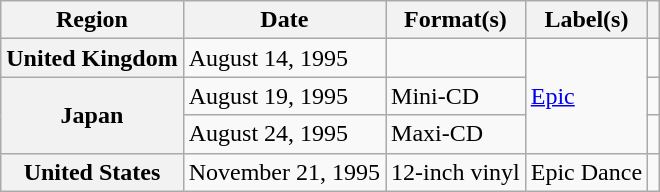<table class="wikitable plainrowheaders">
<tr>
<th scope="col">Region</th>
<th scope="col">Date</th>
<th scope="col">Format(s)</th>
<th scope="col">Label(s)</th>
<th scope="col"></th>
</tr>
<tr>
<th scope="row">United Kingdom</th>
<td>August 14, 1995</td>
<td></td>
<td rowspan="3"><a href='#'>Epic</a></td>
<td></td>
</tr>
<tr>
<th scope="row" rowspan="2">Japan</th>
<td>August 19, 1995</td>
<td>Mini-CD</td>
<td></td>
</tr>
<tr>
<td>August 24, 1995</td>
<td>Maxi-CD</td>
<td></td>
</tr>
<tr>
<th scope="row">United States</th>
<td>November 21, 1995</td>
<td>12-inch vinyl</td>
<td>Epic Dance</td>
<td></td>
</tr>
</table>
